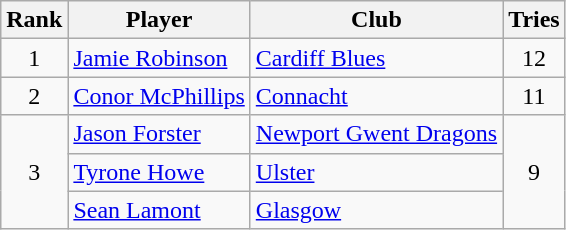<table class="wikitable" style="text-align:center">
<tr>
<th>Rank</th>
<th>Player</th>
<th>Club</th>
<th>Tries</th>
</tr>
<tr>
<td>1</td>
<td style="text-align:left"> <a href='#'>Jamie Robinson</a></td>
<td style="text-align:left"> <a href='#'>Cardiff Blues</a></td>
<td>12</td>
</tr>
<tr>
<td>2</td>
<td style="text-align:left"> <a href='#'>Conor McPhillips</a></td>
<td style="text-align:left"> <a href='#'>Connacht</a></td>
<td>11</td>
</tr>
<tr>
<td rowspan="3">3</td>
<td style="text-align:left"> <a href='#'>Jason Forster</a></td>
<td style="text-align:left"> <a href='#'>Newport Gwent Dragons</a></td>
<td rowspan="3">9</td>
</tr>
<tr>
<td style="text-align:left"> <a href='#'>Tyrone Howe</a></td>
<td style="text-align:left"> <a href='#'>Ulster</a></td>
</tr>
<tr>
<td style="text-align:left"> <a href='#'>Sean Lamont</a></td>
<td style="text-align:left"> <a href='#'>Glasgow</a></td>
</tr>
</table>
